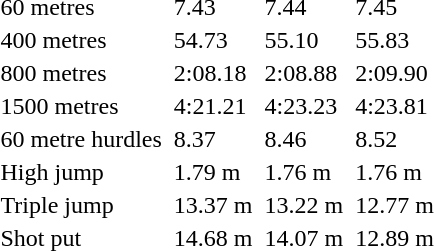<table>
<tr>
<td>60 metres</td>
<td></td>
<td>7.43</td>
<td></td>
<td>7.44</td>
<td></td>
<td>7.45</td>
</tr>
<tr>
<td>400 metres</td>
<td></td>
<td>54.73</td>
<td></td>
<td>55.10</td>
<td></td>
<td>55.83</td>
</tr>
<tr>
<td>800 metres</td>
<td></td>
<td>2:08.18</td>
<td></td>
<td>2:08.88</td>
<td></td>
<td>2:09.90</td>
</tr>
<tr>
<td>1500 metres</td>
<td></td>
<td>4:21.21</td>
<td></td>
<td>4:23.23</td>
<td></td>
<td>4:23.81</td>
</tr>
<tr>
<td>60 metre hurdles</td>
<td></td>
<td>8.37</td>
<td></td>
<td>8.46</td>
<td></td>
<td>8.52</td>
</tr>
<tr>
<td>High jump</td>
<td></td>
<td>1.79 m</td>
<td></td>
<td>1.76 m</td>
<td></td>
<td>1.76 m</td>
</tr>
<tr>
<td>Triple jump</td>
<td></td>
<td>13.37 m</td>
<td></td>
<td>13.22 m</td>
<td></td>
<td>12.77 m</td>
</tr>
<tr>
<td>Shot put</td>
<td></td>
<td>14.68 m</td>
<td></td>
<td>14.07 m</td>
<td></td>
<td>12.89 m</td>
</tr>
</table>
